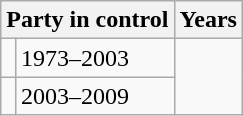<table class="wikitable">
<tr>
<th colspan="2">Party in control</th>
<th>Years</th>
</tr>
<tr>
<td></td>
<td>1973–2003</td>
</tr>
<tr>
<td></td>
<td>2003–2009</td>
</tr>
</table>
